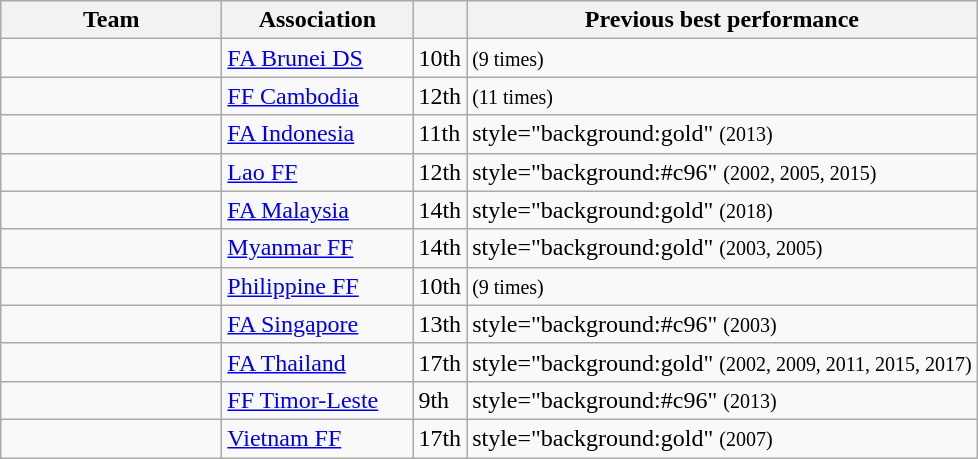<table class="wikitable sortable">
<tr>
<th style="width:140px;">Team</th>
<th style="width:120px;">Association</th>
<th></th>
<th>Previous best performance</th>
</tr>
<tr>
<td></td>
<td><a href='#'>FA Brunei DS</a></td>
<td>10th</td>
<td> <small>(9 times)</small></td>
</tr>
<tr>
<td></td>
<td><a href='#'>FF Cambodia</a></td>
<td>12th</td>
<td> <small>(11 times)</small></td>
</tr>
<tr>
<td></td>
<td><a href='#'>FA Indonesia</a></td>
<td>11th</td>
<td>style="background:gold"  <small>(2013)</small></td>
</tr>
<tr>
<td></td>
<td><a href='#'>Lao FF</a></td>
<td>12th</td>
<td>style="background:#c96"  <small>(2002, 2005, 2015)</small></td>
</tr>
<tr>
<td></td>
<td><a href='#'>FA Malaysia</a></td>
<td>14th</td>
<td>style="background:gold"  <small>(2018)</small></td>
</tr>
<tr>
<td></td>
<td><a href='#'>Myanmar FF</a></td>
<td>14th</td>
<td>style="background:gold"  <small>(2003, 2005)</small></td>
</tr>
<tr>
<td></td>
<td><a href='#'>Philippine FF</a></td>
<td>10th</td>
<td> <small>(9 times)</small></td>
</tr>
<tr>
<td></td>
<td><a href='#'>FA Singapore</a></td>
<td>13th</td>
<td>style="background:#c96"  <small>(2003)</small></td>
</tr>
<tr>
<td></td>
<td><a href='#'>FA Thailand</a></td>
<td>17th</td>
<td>style="background:gold"  <small>(2002, 2009, 2011, 2015, 2017)</small></td>
</tr>
<tr>
<td></td>
<td><a href='#'>FF Timor-Leste</a></td>
<td>9th</td>
<td>style="background:#c96"  <small>(2013)</small></td>
</tr>
<tr>
<td></td>
<td><a href='#'>Vietnam FF</a></td>
<td>17th</td>
<td>style="background:gold"  <small>(2007)</small></td>
</tr>
</table>
